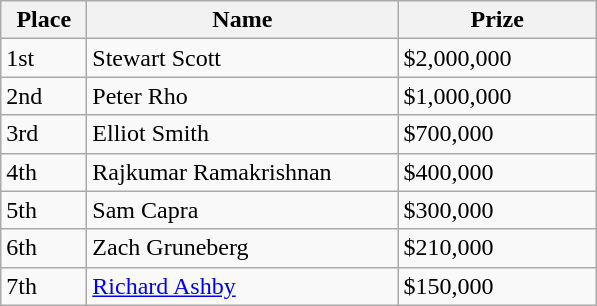<table class="wikitable">
<tr>
<th width="50">Place</th>
<th width="200">Name</th>
<th width="125">Prize</th>
</tr>
<tr>
<td>1st</td>
<td> Stewart Scott</td>
<td>$2,000,000</td>
</tr>
<tr>
<td>2nd</td>
<td> Peter Rho</td>
<td>$1,000,000</td>
</tr>
<tr>
<td>3rd</td>
<td> Elliot Smith</td>
<td>$700,000</td>
</tr>
<tr>
<td>4th</td>
<td> Rajkumar Ramakrishnan</td>
<td>$400,000</td>
</tr>
<tr>
<td>5th</td>
<td> Sam Capra</td>
<td>$300,000</td>
</tr>
<tr>
<td>6th</td>
<td> Zach Gruneberg</td>
<td>$210,000</td>
</tr>
<tr>
<td>7th</td>
<td> <a href='#'>Richard Ashby</a></td>
<td>$150,000</td>
</tr>
</table>
